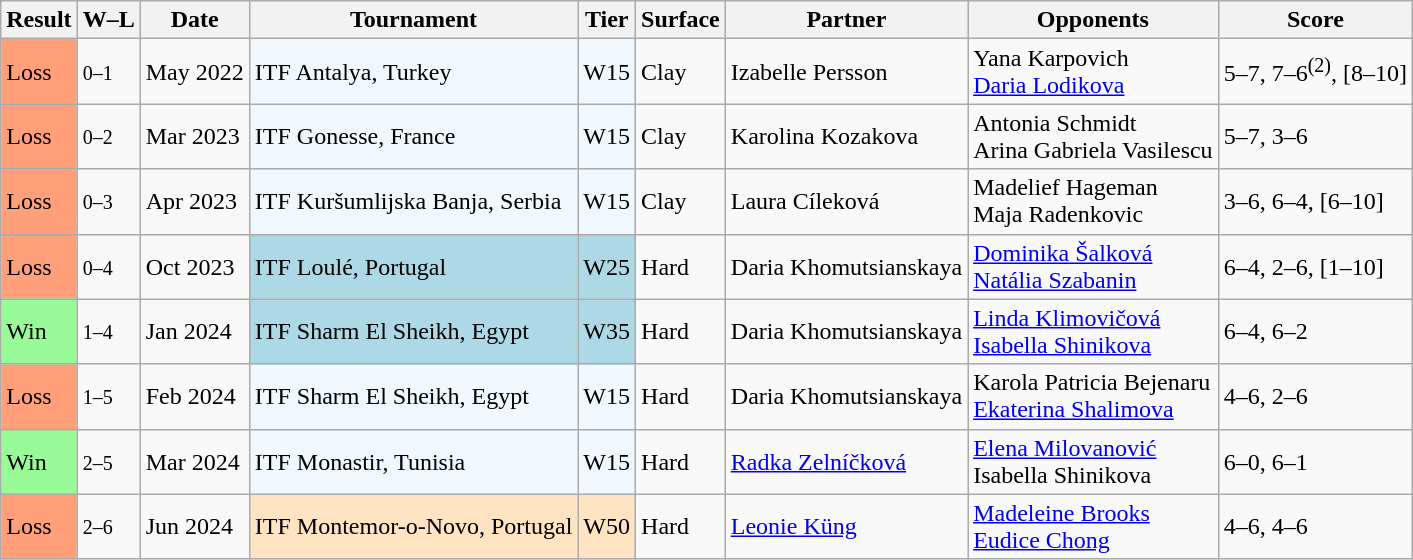<table class="sortable wikitable">
<tr>
<th>Result</th>
<th class="unsortable">W–L</th>
<th>Date</th>
<th>Tournament</th>
<th>Tier</th>
<th>Surface</th>
<th>Partner</th>
<th>Opponents</th>
<th class="unsortable">Score</th>
</tr>
<tr>
<td bgcolor=ffa07a>Loss</td>
<td><small>0–1</small></td>
<td>May 2022</td>
<td style="background:#f0f8ff;">ITF Antalya, Turkey</td>
<td style="background:#f0f8ff;">W15</td>
<td>Clay</td>
<td> Izabelle Persson</td>
<td> Yana Karpovich <br>  <a href='#'>Daria Lodikova</a></td>
<td>5–7, 7–6<sup>(2)</sup>, [8–10]</td>
</tr>
<tr>
<td bgcolor=ffa07a>Loss</td>
<td><small>0–2</small></td>
<td>Mar 2023</td>
<td style="background:#f0f8ff;">ITF Gonesse, France</td>
<td style="background:#f0f8ff;">W15</td>
<td>Clay</td>
<td> Karolina Kozakova</td>
<td> Antonia Schmidt <br> Arina Gabriela Vasilescu</td>
<td>5–7, 3–6</td>
</tr>
<tr>
<td bgcolor=ffa07a>Loss</td>
<td><small>0–3</small></td>
<td>Apr 2023</td>
<td style="background:#f0f8ff;">ITF Kuršumlijska Banja, Serbia</td>
<td style="background:#f0f8ff;">W15</td>
<td>Clay</td>
<td> Laura Cíleková</td>
<td> Madelief Hageman <br> Maja Radenkovic</td>
<td>3–6, 6–4, [6–10]</td>
</tr>
<tr>
<td bgcolor=ffa07a>Loss</td>
<td><small>0–4</small></td>
<td>Oct 2023</td>
<td style="background:lightblue;">ITF Loulé, Portugal</td>
<td style="background:lightblue;">W25</td>
<td>Hard</td>
<td> Daria Khomutsianskaya</td>
<td> <a href='#'>Dominika Šalková</a> <br>  <a href='#'>Natália Szabanin</a></td>
<td>6–4, 2–6, [1–10]</td>
</tr>
<tr>
<td style="background:#98FB98;">Win</td>
<td><small>1–4</small></td>
<td>Jan 2024</td>
<td style="background:lightblue;">ITF Sharm El Sheikh, Egypt</td>
<td style="background:lightblue;">W35</td>
<td>Hard</td>
<td> Daria Khomutsianskaya</td>
<td> <a href='#'>Linda Klimovičová</a> <br>  <a href='#'>Isabella Shinikova</a></td>
<td>6–4, 6–2</td>
</tr>
<tr>
<td bgcolor=ffa07a>Loss</td>
<td><small>1–5</small></td>
<td>Feb 2024</td>
<td style="background:#f0f8ff;">ITF Sharm El Sheikh, Egypt</td>
<td style="background:#f0f8ff;">W15</td>
<td>Hard</td>
<td> Daria Khomutsianskaya</td>
<td> Karola Patricia Bejenaru <br> <a href='#'>Ekaterina Shalimova</a></td>
<td>4–6, 2–6</td>
</tr>
<tr>
<td style="background:#98fb98;">Win</td>
<td><small>2–5</small></td>
<td>Mar 2024</td>
<td style="background:#f0f8ff;">ITF Monastir, Tunisia</td>
<td style="background:#f0f8ff;">W15</td>
<td>Hard</td>
<td> <a href='#'>Radka Zelníčková</a></td>
<td> <a href='#'>Elena Milovanović</a> <br>  Isabella Shinikova</td>
<td>6–0, 6–1</td>
</tr>
<tr>
<td bgcolor=ffa07a>Loss</td>
<td><small>2–6</small></td>
<td>Jun 2024</td>
<td style="background:#ffe4c4;">ITF Montemor-o-Novo, Portugal</td>
<td style="background:#ffe4c4;">W50</td>
<td>Hard</td>
<td> <a href='#'>Leonie Küng</a></td>
<td> <a href='#'>Madeleine Brooks</a> <br>  <a href='#'>Eudice Chong</a></td>
<td>4–6, 4–6</td>
</tr>
</table>
